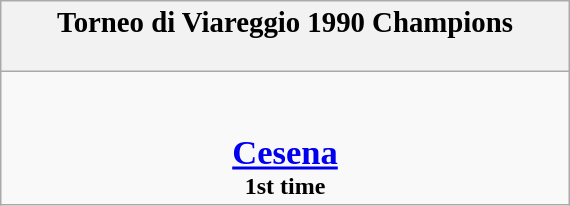<table class="wikitable" style="margin: 0 auto; width: 30%;">
<tr>
<th><big>Torneo di Viareggio 1990 Champions</big><br><br></th>
</tr>
<tr>
<td align=center><br><br><big><big><strong><a href='#'>Cesena</a></strong><br></big></big><strong>1st time</strong></td>
</tr>
</table>
